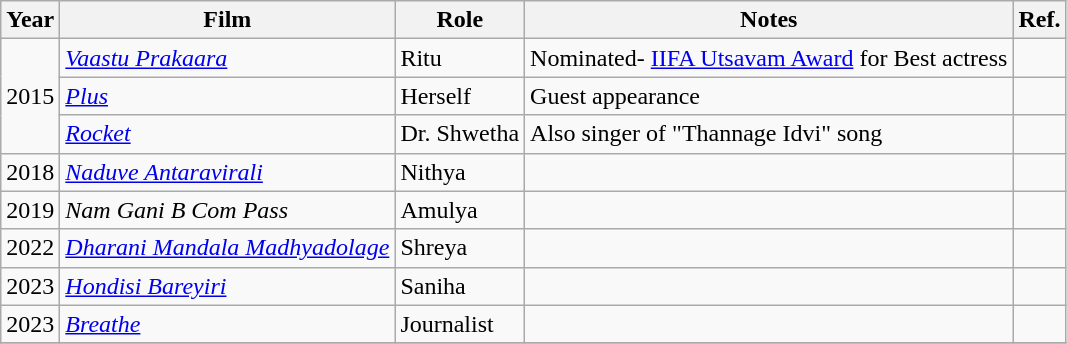<table class="wikitable">
<tr>
<th>Year</th>
<th>Film</th>
<th>Role</th>
<th>Notes</th>
<th>Ref.</th>
</tr>
<tr>
<td rowspan="3">2015</td>
<td><em><a href='#'>Vaastu Prakaara</a></em></td>
<td>Ritu</td>
<td>Nominated- <a href='#'>IIFA Utsavam Award</a> for Best actress</td>
<td></td>
</tr>
<tr>
<td><em><a href='#'>Plus</a></em></td>
<td>Herself</td>
<td>Guest appearance</td>
<td></td>
</tr>
<tr>
<td><em><a href='#'>Rocket</a></em></td>
<td>Dr. Shwetha</td>
<td>Also singer of "Thannage Idvi" song</td>
<td></td>
</tr>
<tr>
<td>2018</td>
<td><em><a href='#'>Naduve Antaravirali</a></em></td>
<td>Nithya</td>
<td></td>
<td></td>
</tr>
<tr>
<td>2019</td>
<td><em>Nam Gani B Com Pass</em></td>
<td>Amulya</td>
<td></td>
<td></td>
</tr>
<tr>
<td>2022</td>
<td><em><a href='#'>Dharani Mandala Madhyadolage</a></em></td>
<td>Shreya</td>
<td></td>
<td></td>
</tr>
<tr>
<td>2023</td>
<td><em><a href='#'>Hondisi Bareyiri</a></em></td>
<td>Saniha</td>
<td></td>
<td></td>
</tr>
<tr>
<td>2023</td>
<td><em><a href='#'>Breathe</a></em></td>
<td>Journalist</td>
<td></td>
<td></td>
</tr>
<tr>
</tr>
</table>
